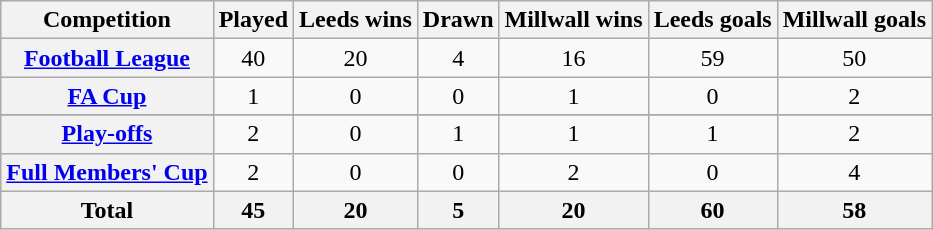<table class="sortable wikitable plainrowheaders" style="text-align:center;">
<tr>
<th scope="col" class="unsortable">Competition</th>
<th scope="col">Played</th>
<th scope="col">Leeds wins</th>
<th scope="col">Drawn</th>
<th scope="col">Millwall wins</th>
<th scope="col">Leeds goals</th>
<th scope="col">Millwall goals</th>
</tr>
<tr>
<th scope="row"><a href='#'>Football League</a></th>
<td>40</td>
<td>20</td>
<td>4</td>
<td>16</td>
<td>59</td>
<td>50</td>
</tr>
<tr>
<th scope="row"><a href='#'>FA Cup</a></th>
<td>1</td>
<td>0</td>
<td>0</td>
<td>1</td>
<td>0</td>
<td>2</td>
</tr>
<tr>
</tr>
<tr>
<th scope="row"><a href='#'>Play-offs</a></th>
<td>2</td>
<td>0</td>
<td>1</td>
<td>1</td>
<td>1</td>
<td>2</td>
</tr>
<tr>
<th scope="row"><a href='#'>Full Members' Cup</a></th>
<td>2</td>
<td>0</td>
<td>0</td>
<td>2</td>
<td>0</td>
<td>4</td>
</tr>
<tr class="sortbottom">
<th>Total</th>
<th>45</th>
<th>20</th>
<th>5</th>
<th>20</th>
<th>60</th>
<th>58</th>
</tr>
</table>
